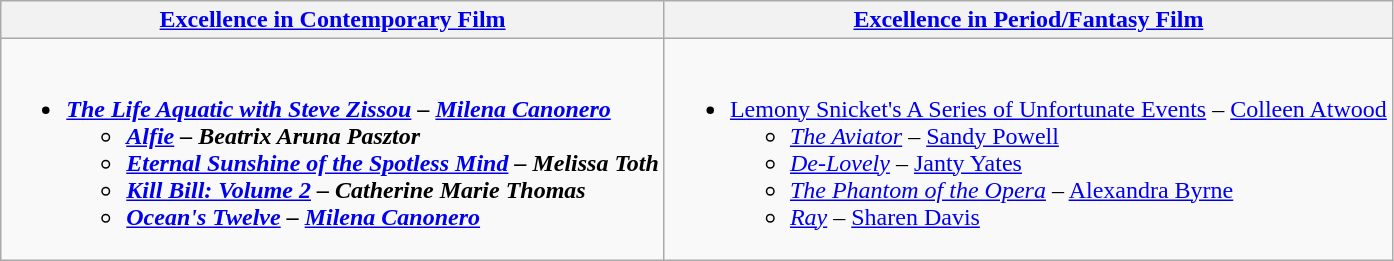<table class=wikitable style="width=100%">
<tr>
<th style="width=50%"><a href='#'>Excellence in Contemporary Film</a></th>
<th style="width=50%"><a href='#'>Excellence in Period/Fantasy Film</a></th>
</tr>
<tr>
<td valign="top"><br><ul><li><strong><em><a href='#'>The Life Aquatic with Steve Zissou</a><em> – <a href='#'>Milena Canonero</a><strong><ul><li></em><a href='#'>Alfie</a><em> – Beatrix Aruna Pasztor</li><li></em><a href='#'>Eternal Sunshine of the Spotless Mind</a><em> – Melissa Toth</li><li></em><a href='#'>Kill Bill: Volume 2</a><em> – Catherine Marie Thomas</li><li></em><a href='#'>Ocean's Twelve</a><em> – <a href='#'>Milena Canonero</a></li></ul></li></ul></td>
<td valign="top"><br><ul><li></em></strong><a href='#'>Lemony Snicket's A Series of Unfortunate Events</a></em> – <a href='#'>Colleen Atwood</a></strong><ul><li><em><a href='#'>The Aviator</a></em> – <a href='#'>Sandy Powell</a></li><li><em><a href='#'>De-Lovely</a></em> – <a href='#'>Janty Yates</a></li><li><em><a href='#'>The Phantom of the Opera</a></em> – <a href='#'>Alexandra Byrne</a></li><li><em><a href='#'>Ray</a></em> – <a href='#'>Sharen Davis</a></li></ul></li></ul></td>
</tr>
</table>
